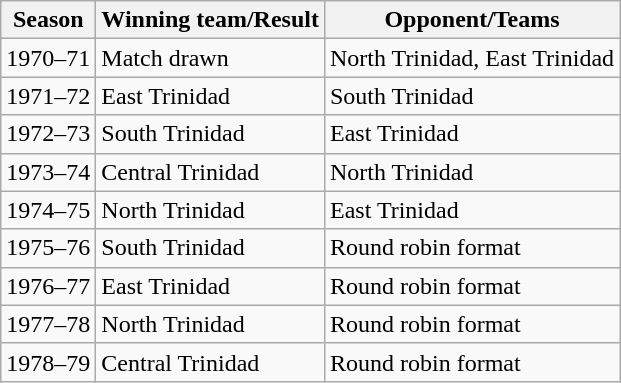<table class="wikitable">
<tr>
<th>Season</th>
<th>Winning team/Result</th>
<th>Opponent/Teams</th>
</tr>
<tr>
<td>1970–71</td>
<td>Match drawn</td>
<td>North Trinidad, East Trinidad</td>
</tr>
<tr>
<td>1971–72</td>
<td>East Trinidad</td>
<td>South Trinidad</td>
</tr>
<tr>
<td>1972–73</td>
<td>South Trinidad</td>
<td>East Trinidad</td>
</tr>
<tr>
<td>1973–74</td>
<td>Central Trinidad</td>
<td>North Trinidad</td>
</tr>
<tr>
<td>1974–75</td>
<td>North Trinidad</td>
<td>East Trinidad</td>
</tr>
<tr>
<td>1975–76</td>
<td>South Trinidad</td>
<td>Round robin format</td>
</tr>
<tr>
<td>1976–77</td>
<td>East Trinidad</td>
<td>Round robin format</td>
</tr>
<tr>
<td>1977–78</td>
<td>North Trinidad</td>
<td>Round robin format</td>
</tr>
<tr>
<td>1978–79</td>
<td>Central Trinidad</td>
<td>Round robin format</td>
</tr>
</table>
